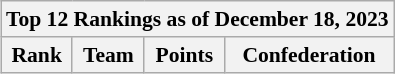<table class="wikitable" style="font-size:90%; float:right; margin-left:1em; margin-right:1em; text-align:center;">
<tr>
<th colspan=4>Top 12 Rankings as of December 18, 2023</th>
</tr>
<tr>
<th>Rank</th>
<th>Team</th>
<th>Points</th>
<th>Confederation<br>










</th>
</tr>
</table>
